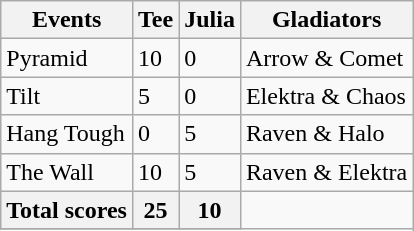<table class="wikitable">
<tr>
<th>Events</th>
<th>Tee</th>
<th>Julia</th>
<th>Gladiators</th>
</tr>
<tr>
<td>Pyramid</td>
<td>10</td>
<td>0</td>
<td>Arrow & Comet</td>
</tr>
<tr>
<td>Tilt</td>
<td>5</td>
<td>0</td>
<td>Elektra & Chaos</td>
</tr>
<tr>
<td>Hang Tough</td>
<td>0</td>
<td>5</td>
<td>Raven & Halo</td>
</tr>
<tr>
<td>The Wall</td>
<td>10</td>
<td>5</td>
<td>Raven & Elektra</td>
</tr>
<tr>
<th>Total scores</th>
<th>25</th>
<th>10</th>
</tr>
<tr>
</tr>
</table>
